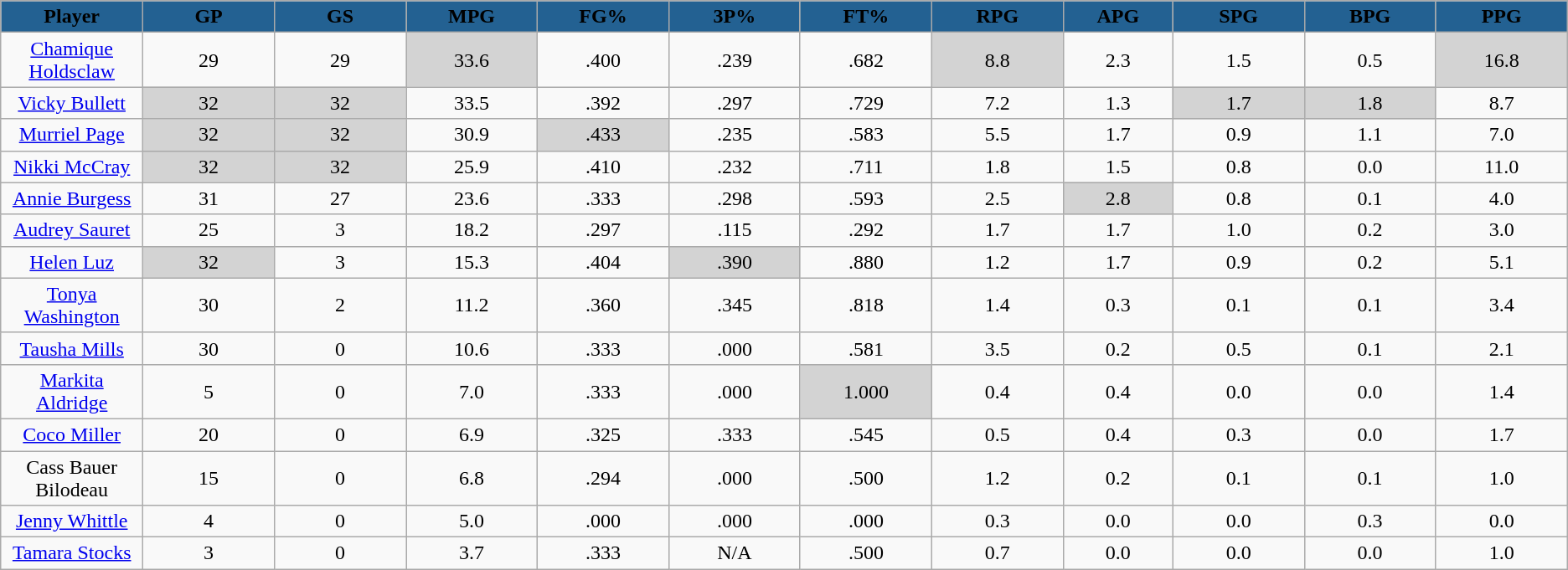<table class="wikitable sortable" style="text-align:center;">
<tr>
<th style="background: #236192" width="6%"><span>Player</span></th>
<th style="background: #236192" width="6%"><span>GP</span></th>
<th style="background: #236192" width="6%"><span>GS</span></th>
<th style="background: #236192" width="6%"><span>MPG</span></th>
<th style="background: #236192" width="6%"><span>FG%</span></th>
<th style="background: #236192" width="6%"><span>3P%</span></th>
<th style="background: #236192" width="6%"><span>FT%</span></th>
<th style="background: #236192" width="6%"><span>RPG</span></th>
<th style="background: #236192" width="5%"><span>APG</span></th>
<th style="background: #236192" width="6%"><span>SPG</span></th>
<th style="background: #236192" width="6%"><span>BPG</span></th>
<th style="background: #236192" width="6%"><span>PPG</span></th>
</tr>
<tr>
<td><a href='#'>Chamique Holdsclaw</a></td>
<td>29</td>
<td>29</td>
<td style="background:#D3D3D3;">33.6</td>
<td>.400</td>
<td>.239</td>
<td>.682</td>
<td style="background:#D3D3D3;">8.8</td>
<td>2.3</td>
<td>1.5</td>
<td>0.5</td>
<td style="background:#D3D3D3;">16.8</td>
</tr>
<tr>
<td><a href='#'>Vicky Bullett</a></td>
<td style="background:#D3D3D3;">32</td>
<td style="background:#D3D3D3;">32</td>
<td>33.5</td>
<td>.392</td>
<td>.297</td>
<td>.729</td>
<td>7.2</td>
<td>1.3</td>
<td style="background:#D3D3D3;">1.7</td>
<td style="background:#D3D3D3;">1.8</td>
<td>8.7</td>
</tr>
<tr>
<td><a href='#'>Murriel Page</a></td>
<td style="background:#D3D3D3;">32</td>
<td style="background:#D3D3D3;">32</td>
<td>30.9</td>
<td style="background:#D3D3D3;">.433</td>
<td>.235</td>
<td>.583</td>
<td>5.5</td>
<td>1.7</td>
<td>0.9</td>
<td>1.1</td>
<td>7.0</td>
</tr>
<tr>
<td><a href='#'>Nikki McCray</a></td>
<td style="background:#D3D3D3;">32</td>
<td style="background:#D3D3D3;">32</td>
<td>25.9</td>
<td>.410</td>
<td>.232</td>
<td>.711</td>
<td>1.8</td>
<td>1.5</td>
<td>0.8</td>
<td>0.0</td>
<td>11.0</td>
</tr>
<tr>
<td><a href='#'>Annie Burgess</a></td>
<td>31</td>
<td>27</td>
<td>23.6</td>
<td>.333</td>
<td>.298</td>
<td>.593</td>
<td>2.5</td>
<td style="background:#D3D3D3;">2.8</td>
<td>0.8</td>
<td>0.1</td>
<td>4.0</td>
</tr>
<tr>
<td><a href='#'>Audrey Sauret</a></td>
<td>25</td>
<td>3</td>
<td>18.2</td>
<td>.297</td>
<td>.115</td>
<td>.292</td>
<td>1.7</td>
<td>1.7</td>
<td>1.0</td>
<td>0.2</td>
<td>3.0</td>
</tr>
<tr>
<td><a href='#'>Helen Luz</a></td>
<td style="background:#D3D3D3;">32</td>
<td>3</td>
<td>15.3</td>
<td>.404</td>
<td style="background:#D3D3D3;">.390</td>
<td>.880</td>
<td>1.2</td>
<td>1.7</td>
<td>0.9</td>
<td>0.2</td>
<td>5.1</td>
</tr>
<tr>
<td><a href='#'>Tonya Washington</a></td>
<td>30</td>
<td>2</td>
<td>11.2</td>
<td>.360</td>
<td>.345</td>
<td>.818</td>
<td>1.4</td>
<td>0.3</td>
<td>0.1</td>
<td>0.1</td>
<td>3.4</td>
</tr>
<tr>
<td><a href='#'>Tausha Mills</a></td>
<td>30</td>
<td>0</td>
<td>10.6</td>
<td>.333</td>
<td>.000</td>
<td>.581</td>
<td>3.5</td>
<td>0.2</td>
<td>0.5</td>
<td>0.1</td>
<td>2.1</td>
</tr>
<tr>
<td><a href='#'>Markita Aldridge</a></td>
<td>5</td>
<td>0</td>
<td>7.0</td>
<td>.333</td>
<td>.000</td>
<td style="background:#D3D3D3;">1.000</td>
<td>0.4</td>
<td>0.4</td>
<td>0.0</td>
<td>0.0</td>
<td>1.4</td>
</tr>
<tr>
<td><a href='#'>Coco Miller</a></td>
<td>20</td>
<td>0</td>
<td>6.9</td>
<td>.325</td>
<td>.333</td>
<td>.545</td>
<td>0.5</td>
<td>0.4</td>
<td>0.3</td>
<td>0.0</td>
<td>1.7</td>
</tr>
<tr>
<td>Cass Bauer Bilodeau</td>
<td>15</td>
<td>0</td>
<td>6.8</td>
<td>.294</td>
<td>.000</td>
<td>.500</td>
<td>1.2</td>
<td>0.2</td>
<td>0.1</td>
<td>0.1</td>
<td>1.0</td>
</tr>
<tr>
<td><a href='#'>Jenny Whittle</a></td>
<td>4</td>
<td>0</td>
<td>5.0</td>
<td>.000</td>
<td>.000</td>
<td>.000</td>
<td>0.3</td>
<td>0.0</td>
<td>0.0</td>
<td>0.3</td>
<td>0.0</td>
</tr>
<tr>
<td><a href='#'>Tamara Stocks</a></td>
<td>3</td>
<td>0</td>
<td>3.7</td>
<td>.333</td>
<td>N/A</td>
<td>.500</td>
<td>0.7</td>
<td>0.0</td>
<td>0.0</td>
<td>0.0</td>
<td>1.0</td>
</tr>
</table>
